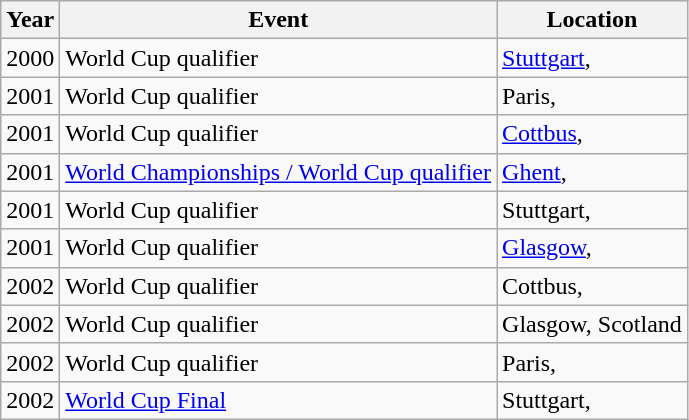<table class="wikitable sortable">
<tr>
<th>Year</th>
<th>Event</th>
<th>Location</th>
</tr>
<tr>
<td>2000</td>
<td>World Cup qualifier</td>
<td><a href='#'>Stuttgart</a>, </td>
</tr>
<tr>
<td>2001</td>
<td>World Cup qualifier</td>
<td>Paris, </td>
</tr>
<tr>
<td>2001</td>
<td>World Cup qualifier</td>
<td><a href='#'>Cottbus</a>, </td>
</tr>
<tr>
<td>2001</td>
<td><a href='#'>World Championships / World Cup qualifier</a></td>
<td><a href='#'>Ghent</a>, </td>
</tr>
<tr>
<td>2001</td>
<td>World Cup qualifier</td>
<td>Stuttgart, </td>
</tr>
<tr>
<td>2001</td>
<td>World Cup qualifier</td>
<td><a href='#'>Glasgow</a>, </td>
</tr>
<tr>
<td>2002</td>
<td>World Cup qualifier</td>
<td>Cottbus, </td>
</tr>
<tr>
<td>2002</td>
<td>World Cup qualifier</td>
<td>Glasgow,  Scotland</td>
</tr>
<tr>
<td>2002</td>
<td>World Cup qualifier</td>
<td>Paris, </td>
</tr>
<tr>
<td>2002</td>
<td><a href='#'>World Cup Final</a></td>
<td>Stuttgart, </td>
</tr>
</table>
